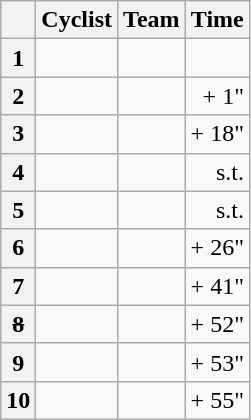<table class="wikitable">
<tr>
<th></th>
<th>Cyclist</th>
<th>Team</th>
<th>Time</th>
</tr>
<tr>
<th style="text-align:center;">1</th>
<td></td>
<td></td>
<td style="text-align:right;"></td>
</tr>
<tr>
<th style="text-align:center;">2</th>
<td></td>
<td></td>
<td style="text-align:right;">+ 1"</td>
</tr>
<tr>
<th style="text-align:center;">3</th>
<td></td>
<td></td>
<td style="text-align:right;">+ 18"</td>
</tr>
<tr>
<th style="text-align:center;">4</th>
<td></td>
<td></td>
<td style="text-align:right;">s.t.</td>
</tr>
<tr>
<th style="text-align:center;">5</th>
<td></td>
<td></td>
<td style="text-align:right;">s.t.</td>
</tr>
<tr>
<th style="text-align:center;">6</th>
<td></td>
<td></td>
<td style="text-align:right;">+ 26"</td>
</tr>
<tr>
<th style="text-align:center;">7</th>
<td></td>
<td></td>
<td style="text-align:right;">+ 41"</td>
</tr>
<tr>
<th style="text-align:center;"><s>8</s></th>
<td></td>
<td></td>
<td style="text-align:right;">+ 52"</td>
</tr>
<tr>
<th style="text-align:center;">9</th>
<td></td>
<td></td>
<td style="text-align:right;">+ 53"</td>
</tr>
<tr>
<th style="text-align:center;">10</th>
<td></td>
<td></td>
<td style="text-align:right;">+ 55"</td>
</tr>
</table>
